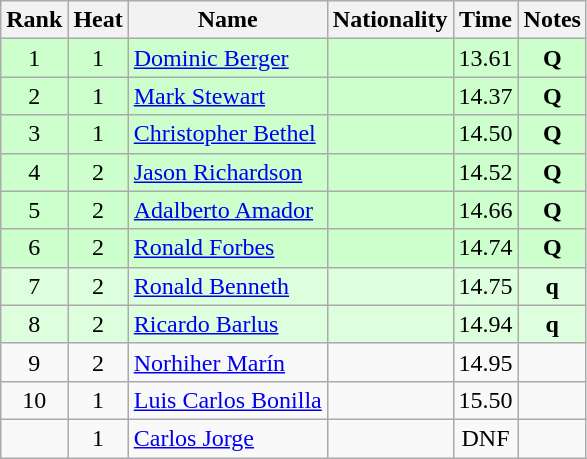<table class="wikitable sortable" style="text-align:center">
<tr>
<th>Rank</th>
<th>Heat</th>
<th>Name</th>
<th>Nationality</th>
<th>Time</th>
<th>Notes</th>
</tr>
<tr bgcolor=ccffcc>
<td align=center>1</td>
<td align=center>1</td>
<td align=left><a href='#'>Dominic Berger</a></td>
<td align=left></td>
<td>13.61</td>
<td><strong>Q</strong></td>
</tr>
<tr bgcolor=ccffcc>
<td align=center>2</td>
<td align=center>1</td>
<td align=left><a href='#'>Mark Stewart</a></td>
<td align=left></td>
<td>14.37</td>
<td><strong>Q</strong></td>
</tr>
<tr bgcolor=ccffcc>
<td align=center>3</td>
<td align=center>1</td>
<td align=left><a href='#'>Christopher Bethel</a></td>
<td align=left></td>
<td>14.50</td>
<td><strong>Q</strong></td>
</tr>
<tr bgcolor=ccffcc>
<td align=center>4</td>
<td align=center>2</td>
<td align=left><a href='#'>Jason Richardson</a></td>
<td align=left></td>
<td>14.52</td>
<td><strong>Q</strong></td>
</tr>
<tr bgcolor=ccffcc>
<td align=center>5</td>
<td align=center>2</td>
<td align=left><a href='#'>Adalberto Amador</a></td>
<td align=left></td>
<td>14.66</td>
<td><strong>Q</strong></td>
</tr>
<tr bgcolor=ccffcc>
<td align=center>6</td>
<td align=center>2</td>
<td align=left><a href='#'>Ronald Forbes</a></td>
<td align=left></td>
<td>14.74</td>
<td><strong>Q</strong></td>
</tr>
<tr bgcolor=ddffdd>
<td align=center>7</td>
<td align=center>2</td>
<td align=left><a href='#'>Ronald Benneth</a></td>
<td align=left></td>
<td>14.75</td>
<td><strong>q</strong></td>
</tr>
<tr bgcolor=ddffdd>
<td align=center>8</td>
<td align=center>2</td>
<td align=left><a href='#'>Ricardo Barlus</a></td>
<td align=left></td>
<td>14.94</td>
<td><strong>q</strong></td>
</tr>
<tr>
<td align=center>9</td>
<td align=center>2</td>
<td align=left><a href='#'>Norhiher Marín</a></td>
<td align=left></td>
<td>14.95</td>
<td></td>
</tr>
<tr>
<td align=center>10</td>
<td align=center>1</td>
<td align=left><a href='#'>Luis Carlos Bonilla</a></td>
<td align=left></td>
<td>15.50</td>
<td></td>
</tr>
<tr>
<td align=center></td>
<td align=center>1</td>
<td align=left><a href='#'>Carlos Jorge</a></td>
<td align=left></td>
<td>DNF</td>
<td></td>
</tr>
</table>
